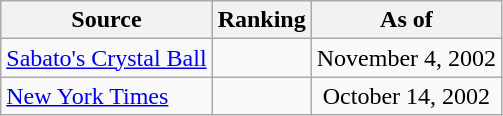<table class="wikitable" style="text-align:center">
<tr>
<th>Source</th>
<th>Ranking</th>
<th>As of</th>
</tr>
<tr>
<td align=left><a href='#'>Sabato's Crystal Ball</a></td>
<td></td>
<td>November 4, 2002</td>
</tr>
<tr>
<td align=left><a href='#'>New York Times</a></td>
<td></td>
<td>October 14, 2002</td>
</tr>
</table>
